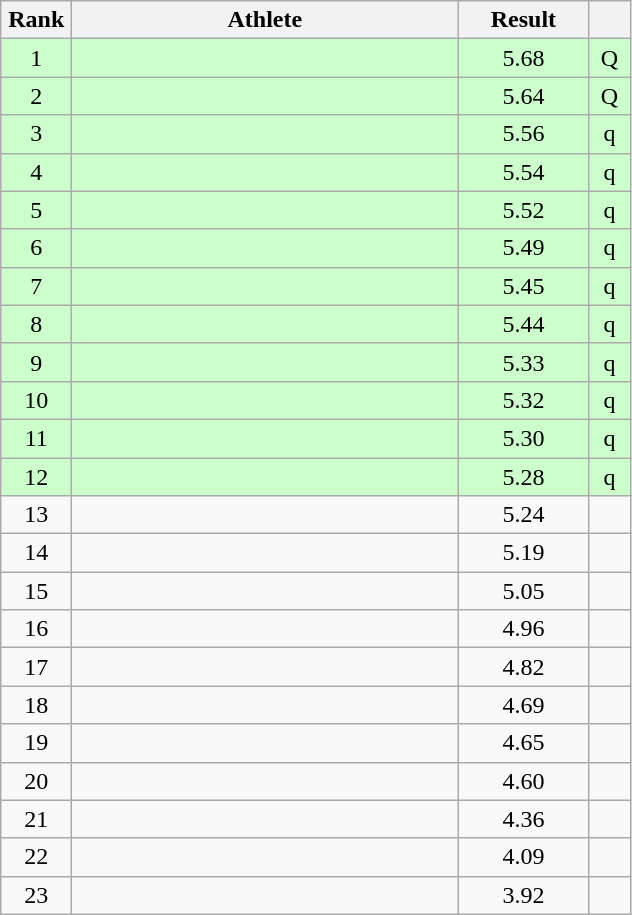<table class=wikitable style="text-align:center">
<tr>
<th width=40>Rank</th>
<th width=250>Athlete</th>
<th width=80>Result</th>
<th width=20></th>
</tr>
<tr bgcolor="ccffcc">
<td>1</td>
<td align=left></td>
<td>5.68</td>
<td>Q</td>
</tr>
<tr bgcolor="ccffcc">
<td>2</td>
<td align=left></td>
<td>5.64</td>
<td>Q</td>
</tr>
<tr bgcolor="ccffcc">
<td>3</td>
<td align=left></td>
<td>5.56</td>
<td>q</td>
</tr>
<tr bgcolor="ccffcc">
<td>4</td>
<td align=left></td>
<td>5.54</td>
<td>q</td>
</tr>
<tr bgcolor="ccffcc">
<td>5</td>
<td align=left></td>
<td>5.52</td>
<td>q</td>
</tr>
<tr bgcolor="ccffcc">
<td>6</td>
<td align=left></td>
<td>5.49</td>
<td>q</td>
</tr>
<tr bgcolor="ccffcc">
<td>7</td>
<td align=left></td>
<td>5.45</td>
<td>q</td>
</tr>
<tr bgcolor="ccffcc">
<td>8</td>
<td align=left></td>
<td>5.44</td>
<td>q</td>
</tr>
<tr bgcolor="ccffcc">
<td>9</td>
<td align=left></td>
<td>5.33</td>
<td>q</td>
</tr>
<tr bgcolor="ccffcc">
<td>10</td>
<td align=left></td>
<td>5.32</td>
<td>q</td>
</tr>
<tr bgcolor="ccffcc">
<td>11</td>
<td align=left></td>
<td>5.30</td>
<td>q</td>
</tr>
<tr bgcolor="ccffcc">
<td>12</td>
<td align=left></td>
<td>5.28</td>
<td>q</td>
</tr>
<tr>
<td>13</td>
<td align=left></td>
<td>5.24</td>
<td></td>
</tr>
<tr>
<td>14</td>
<td align=left></td>
<td>5.19</td>
<td></td>
</tr>
<tr>
<td>15</td>
<td align=left></td>
<td>5.05</td>
<td></td>
</tr>
<tr>
<td>16</td>
<td align=left></td>
<td>4.96</td>
<td></td>
</tr>
<tr>
<td>17</td>
<td align=left></td>
<td>4.82</td>
<td></td>
</tr>
<tr>
<td>18</td>
<td align=left></td>
<td>4.69</td>
<td></td>
</tr>
<tr>
<td>19</td>
<td align=left></td>
<td>4.65</td>
<td></td>
</tr>
<tr>
<td>20</td>
<td align=left></td>
<td>4.60</td>
<td></td>
</tr>
<tr>
<td>21</td>
<td align=left></td>
<td>4.36</td>
<td></td>
</tr>
<tr>
<td>22</td>
<td align=left></td>
<td>4.09</td>
<td></td>
</tr>
<tr>
<td>23</td>
<td align=left></td>
<td>3.92</td>
<td></td>
</tr>
</table>
